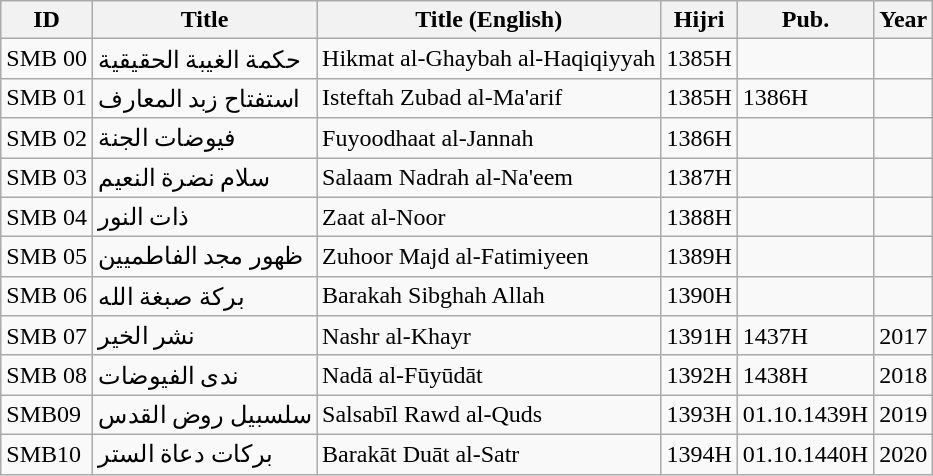<table class="wikitable sortable">
<tr>
<th>ID</th>
<th>Title</th>
<th>Title (English)</th>
<th>Hijri</th>
<th>Pub.<th>Year</th></th>
</tr>
<tr>
<td>SMB 00</td>
<td>حكمة الغيبة الحقيقية</td>
<td>Hikmat al-Ghaybah al-Haqiqiyyah</td>
<td>1385H</td>
<td></td>
<td></td>
</tr>
<tr>
<td>SMB 01</td>
<td>استفتاح زبد المعارف<td>Isteftah Zubad al-Ma'arif</td><td>1385H</td></td>
<td>1386H</td>
<td><tr><td>SMB 02</td><td>فيوضات الجنة</td><td>Fuyoodhaat al-Jannah</td><td>1386H</td><td></td><td></td></tr></td>
</tr>
<tr>
<td>SMB 03</td>
<td>سلام نضرة النعيم</td>
<td>Salaam Nadrah al-Na'eem</td>
<td>1387H</td>
<td></td>
<td></td>
</tr>
<tr>
<td>SMB 04</td>
<td>ذات النور</td>
<td>Zaat al-Noor</td>
<td>1388H</td>
<td></td>
<td></td>
</tr>
<tr>
<td>SMB 05</td>
<td>ظهور مجد الفاطميين</td>
<td>Zuhoor Majd al-Fatimiyeen</td>
<td>1389H</td>
<td></td>
<td></td>
</tr>
<tr>
<td>SMB 06<td>بركة صبغة الله</td></td>
<td>Barakah Sibghah Allah</td>
<td>1390H<td></td><td></td><tr><td>SMB 07</td><td>نشر الخير </td><td>Nashr al-Khayr</td><td>1391H</td><td>1437H</td><td>2017</td></tr></td>
</tr>
<tr>
<td>SMB 08<td>ندى الفيوضات </td><td>Nadā al-Fūyūdāt</td><td>1392H</td><td>1438H</td></td>
<td>2018</td>
</tr>
<tr>
<td>SMB09</td>
<td>سلسبيل روض القدس </td>
<td>Salsabīl Rawd al-Quds</td>
<td>1393H</td>
<td>01.10.1439H</td>
<td>2019</td>
</tr>
<tr>
<td>SMB10</td>
<td>بركات دعاة الستر </td>
<td>Barakāt Duāt al-Satr</td>
<td>1394H</td>
<td>01.10.1440H</td>
<td>2020</td>
</tr>
</table>
